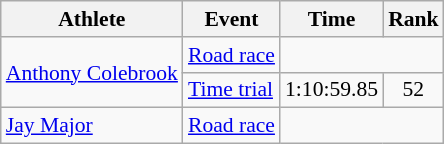<table class=wikitable style="font-size:90%;">
<tr>
<th>Athlete</th>
<th>Event</th>
<th>Time</th>
<th>Rank</th>
</tr>
<tr align=center>
<td align=left rowspan=2><a href='#'>Anthony Colebrook</a></td>
<td align=left><a href='#'>Road race</a></td>
<td colspan=2></td>
</tr>
<tr align=center>
<td align=left><a href='#'>Time trial</a></td>
<td>1:10:59.85</td>
<td>52</td>
</tr>
<tr align=center>
<td align=left><a href='#'>Jay Major</a></td>
<td align=left><a href='#'>Road race</a></td>
<td colspan=2></td>
</tr>
</table>
